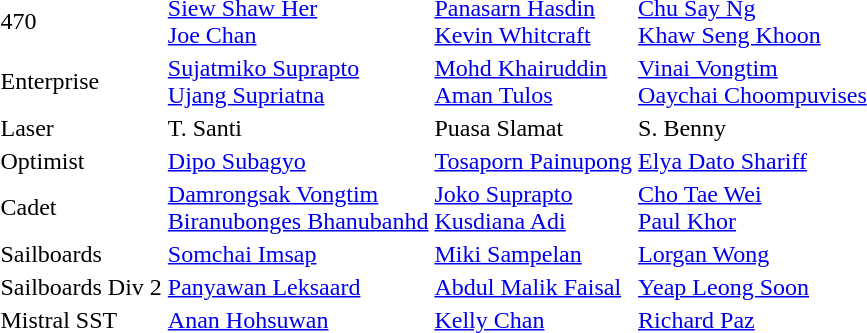<table>
<tr>
<td>470</td>
<td> <a href='#'>Siew Shaw Her</a><br> <a href='#'>Joe Chan</a></td>
<td> <a href='#'>Panasarn Hasdin</a><br> <a href='#'>Kevin Whitcraft</a></td>
<td> <a href='#'>Chu Say Ng</a><br> <a href='#'>Khaw Seng Khoon</a></td>
</tr>
<tr>
<td>Enterprise</td>
<td> <a href='#'>Sujatmiko Suprapto</a><br> <a href='#'>Ujang Supriatna</a></td>
<td> <a href='#'>Mohd Khairuddin</a><br> <a href='#'>Aman Tulos</a></td>
<td> <a href='#'>Vinai Vongtim</a><br> <a href='#'>Oaychai Choompuvises</a></td>
</tr>
<tr>
<td>Laser</td>
<td> T. Santi</td>
<td> Puasa Slamat</td>
<td> S. Benny</td>
</tr>
<tr>
<td>Optimist</td>
<td> <a href='#'>Dipo Subagyo</a></td>
<td> <a href='#'>Tosaporn Painupong</a></td>
<td> <a href='#'>Elya Dato Shariff</a></td>
</tr>
<tr>
<td>Cadet</td>
<td> <a href='#'>Damrongsak Vongtim</a><br> <a href='#'>Biranubonges Bhanubanhd</a></td>
<td> <a href='#'>Joko Suprapto</a><br> <a href='#'>Kusdiana Adi</a></td>
<td> <a href='#'>Cho Tae Wei</a><br> <a href='#'>Paul Khor</a></td>
</tr>
<tr>
<td>Sailboards</td>
<td> <a href='#'>Somchai Imsap</a></td>
<td> <a href='#'>Miki Sampelan</a></td>
<td> <a href='#'>Lorgan Wong</a></td>
</tr>
<tr>
<td>Sailboards Div 2</td>
<td> <a href='#'>Panyawan Leksaard</a></td>
<td> <a href='#'>Abdul Malik Faisal</a></td>
<td> <a href='#'>Yeap Leong Soon</a></td>
</tr>
<tr>
<td>Mistral SST</td>
<td> <a href='#'>Anan Hohsuwan</a></td>
<td> <a href='#'>Kelly Chan</a></td>
<td> <a href='#'>Richard Paz</a></td>
</tr>
</table>
